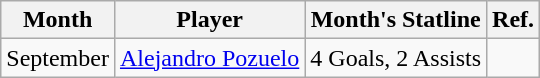<table class=wikitable>
<tr>
<th>Month</th>
<th>Player</th>
<th>Month's Statline</th>
<th>Ref.</th>
</tr>
<tr>
<td align=center>September</td>
<td> <a href='#'>Alejandro Pozuelo</a></td>
<td>4 Goals, 2 Assists</td>
<td></td>
</tr>
</table>
